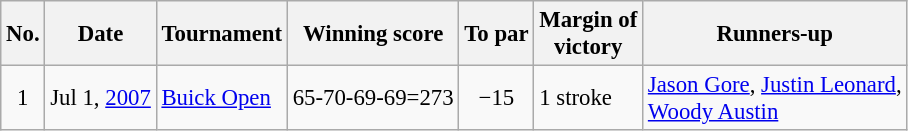<table class="wikitable" style="font-size:95%;">
<tr>
<th>No.</th>
<th>Date</th>
<th>Tournament</th>
<th>Winning score</th>
<th>To par</th>
<th>Margin of<br>victory</th>
<th>Runners-up</th>
</tr>
<tr>
<td align=center>1</td>
<td align=right>Jul 1, <a href='#'>2007</a></td>
<td><a href='#'>Buick Open</a></td>
<td>65-70-69-69=273</td>
<td align=center>−15</td>
<td>1 stroke</td>
<td> <a href='#'>Jason Gore</a>,  <a href='#'>Justin Leonard</a>,<br> <a href='#'>Woody Austin</a></td>
</tr>
</table>
